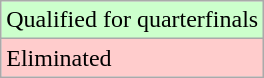<table class=wikitable>
<tr>
<td bgcolor=ccffcc>Qualified for quarterfinals</td>
</tr>
<tr>
<td bgcolor=ffcccc>Eliminated</td>
</tr>
</table>
